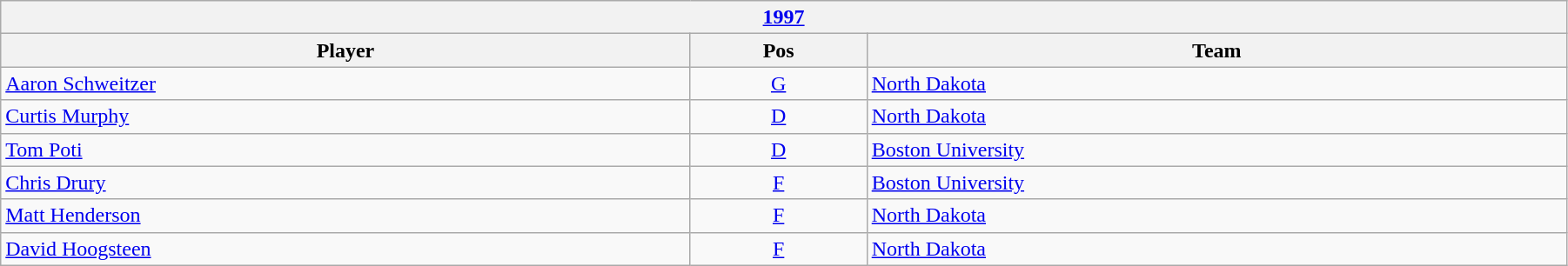<table class="wikitable" width=95%>
<tr>
<th colspan=3><a href='#'>1997</a></th>
</tr>
<tr>
<th>Player</th>
<th>Pos</th>
<th>Team</th>
</tr>
<tr>
<td><a href='#'>Aaron Schweitzer</a></td>
<td style="text-align:center;"><a href='#'>G</a></td>
<td><a href='#'>North Dakota</a></td>
</tr>
<tr>
<td><a href='#'>Curtis Murphy</a></td>
<td style="text-align:center;"><a href='#'>D</a></td>
<td><a href='#'>North Dakota</a></td>
</tr>
<tr>
<td><a href='#'>Tom Poti</a></td>
<td style="text-align:center;"><a href='#'>D</a></td>
<td><a href='#'>Boston University</a></td>
</tr>
<tr>
<td><a href='#'>Chris Drury</a></td>
<td style="text-align:center;"><a href='#'>F</a></td>
<td><a href='#'>Boston University</a></td>
</tr>
<tr>
<td><a href='#'>Matt Henderson</a></td>
<td style="text-align:center;"><a href='#'>F</a></td>
<td><a href='#'>North Dakota</a></td>
</tr>
<tr>
<td><a href='#'>David Hoogsteen</a></td>
<td style="text-align:center;"><a href='#'>F</a></td>
<td><a href='#'>North Dakota</a></td>
</tr>
</table>
